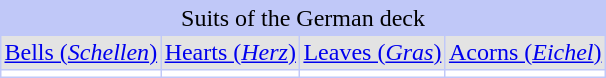<table cellpadding="2" style="background: #c0c8f8; margin-left: 1em; border-spacing: 1px;">
<tr align="center">
<td colspan="4">Suits of the German deck</td>
</tr>
<tr align="center">
<td style="background: #e3e3e3;"><a href='#'>Bells (<em>Schellen</em>)</a></td>
<td style="background: #e3e3e3;"><a href='#'>Hearts (<em>Herz</em>)</a></td>
<td style="background: #e3e3e3;"><a href='#'>Leaves (<em>Gras</em>)</a></td>
<td style="background: #e3e3e3;"><a href='#'>Acorns (<em>Eichel</em>)</a></td>
</tr>
<tr align="center">
<td style="background: #ffffff;"></td>
<td style="background: #ffffff;"></td>
<td style="background: #ffffff;"></td>
<td style="background: #ffffff;"></td>
</tr>
</table>
